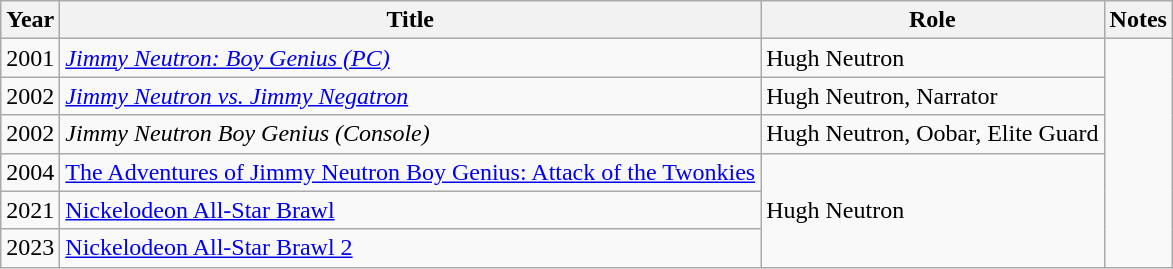<table class="wikitable sortable">
<tr>
<th>Year</th>
<th>Title</th>
<th>Role</th>
<th>Notes</th>
</tr>
<tr>
<td>2001</td>
<td><em><a href='#'>Jimmy Neutron: Boy Genius (PC)</a></em></td>
<td>Hugh Neutron</td>
<td rowspan="6"></td>
</tr>
<tr>
<td>2002</td>
<td><em><a href='#'>Jimmy Neutron vs. Jimmy Negatron</a></em></td>
<td>Hugh Neutron, Narrator</td>
</tr>
<tr>
<td>2002</td>
<td><em>Jimmy Neutron Boy Genius (Console)</td>
<td>Hugh Neutron, Oobar, Elite Guard</td>
</tr>
<tr>
<td>2004</td>
<td></em><a href='#'>The Adventures of Jimmy Neutron Boy Genius: Attack of the Twonkies</a><em></td>
<td Rowspan="3">Hugh Neutron</td>
</tr>
<tr>
<td>2021</td>
<td></em><a href='#'>Nickelodeon All-Star Brawl</a><em></td>
</tr>
<tr>
<td>2023</td>
<td></em><a href='#'>Nickelodeon All-Star Brawl 2</a><em></td>
</tr>
</table>
